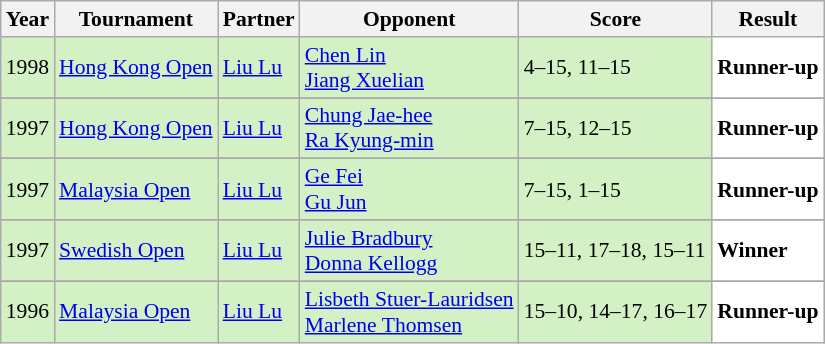<table class="sortable wikitable" style="font-size: 90%;">
<tr>
<th>Year</th>
<th>Tournament</th>
<th>Partner</th>
<th>Opponent</th>
<th>Score</th>
<th>Result</th>
</tr>
<tr style="background:#D4F1C5">
<td align="center">1998</td>
<td align="left"><a href='#'>Hong Kong Open</a></td>
<td align="left"> <a href='#'>Liu Lu</a></td>
<td align="left"> <a href='#'>Chen Lin</a> <br>  <a href='#'>Jiang Xuelian</a></td>
<td align="left">4–15, 11–15</td>
<td style="text-align:left; background:white"> <strong>Runner-up</strong></td>
</tr>
<tr>
</tr>
<tr style="background:#D4F1C5">
<td align="center">1997</td>
<td align="left"><a href='#'>Hong Kong Open</a></td>
<td align="left"> <a href='#'>Liu Lu</a></td>
<td align="left"> <a href='#'>Chung Jae-hee</a> <br>  <a href='#'>Ra Kyung-min</a></td>
<td align="left">7–15, 12–15</td>
<td style="text-align:left; background:white"> <strong>Runner-up</strong></td>
</tr>
<tr>
</tr>
<tr style="background:#D4F1C5">
<td align="center">1997</td>
<td align="left"><a href='#'>Malaysia Open</a></td>
<td align="left"> <a href='#'>Liu Lu</a></td>
<td align="left"> <a href='#'>Ge Fei</a> <br>  <a href='#'>Gu Jun</a></td>
<td align="left">7–15, 1–15</td>
<td style="text-align:left; background:white"> <strong>Runner-up</strong></td>
</tr>
<tr>
</tr>
<tr style="background:#D4F1C5">
<td align="center">1997</td>
<td align="left"><a href='#'>Swedish Open</a></td>
<td align="left"> <a href='#'>Liu Lu</a></td>
<td align="left"> <a href='#'>Julie Bradbury</a> <br>  <a href='#'>Donna Kellogg</a></td>
<td align="left">15–11, 17–18, 15–11</td>
<td style="text-align:left; background:white"> <strong>Winner</strong></td>
</tr>
<tr>
</tr>
<tr style="background:#D4F1C5">
<td align="center">1996</td>
<td align="left"><a href='#'>Malaysia Open</a></td>
<td align="left"> <a href='#'>Liu Lu</a></td>
<td align="left"> <a href='#'>Lisbeth Stuer-Lauridsen</a> <br>  <a href='#'>Marlene Thomsen</a></td>
<td align="left">15–10, 14–17, 16–17</td>
<td style="text-align:left; background:white"> <strong>Runner-up</strong></td>
</tr>
</table>
